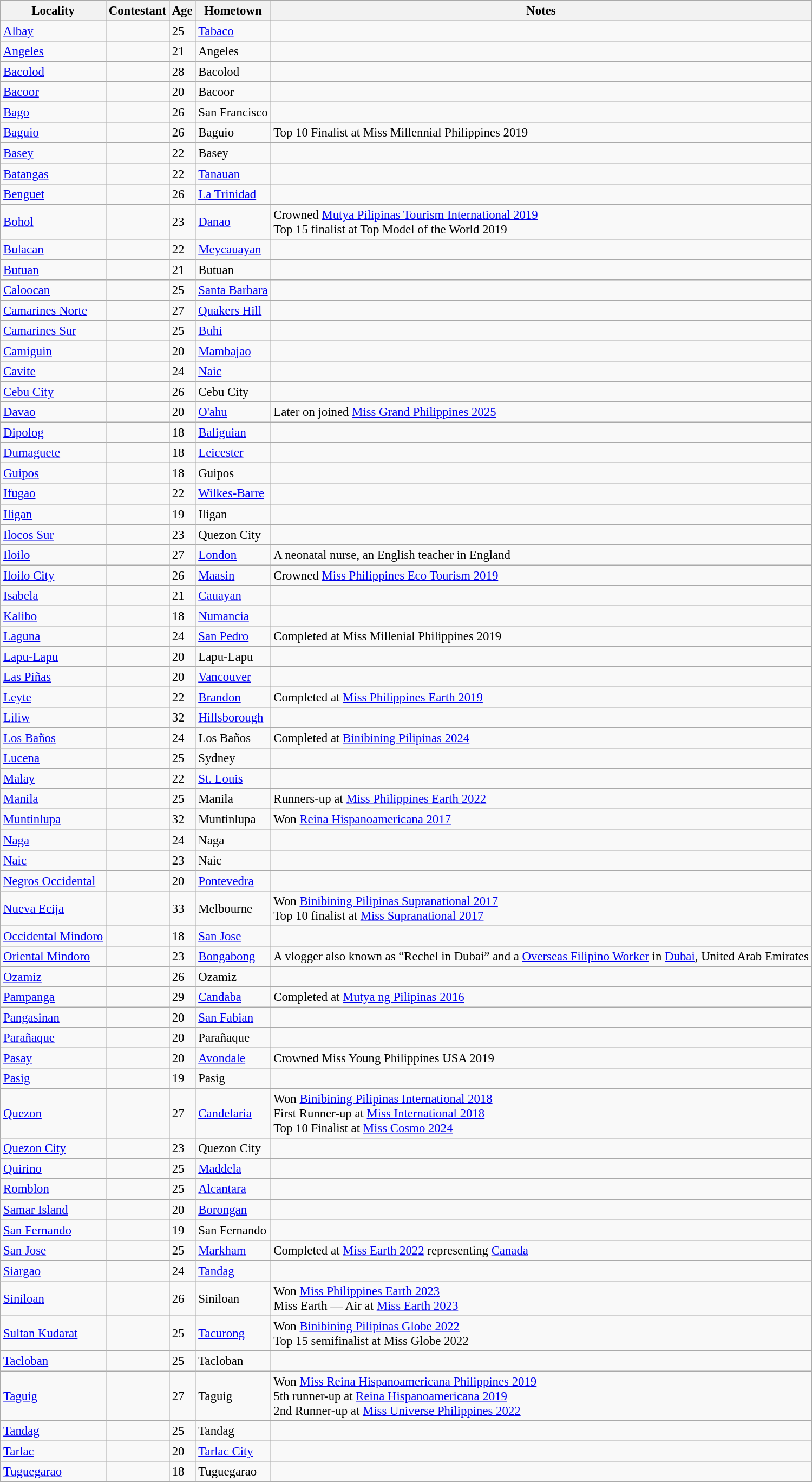<table class="wikitable sortable" style="font-size: 95%;">
<tr>
<th>Locality <br></th>
<th>Contestant</th>
<th>Age</th>
<th>Hometown</th>
<th>Notes</th>
</tr>
<tr>
<td><a href='#'>Albay</a></td>
<td></td>
<td>25</td>
<td><a href='#'>Tabaco</a></td>
<td></td>
</tr>
<tr>
<td><a href='#'>Angeles</a></td>
<td></td>
<td>21</td>
<td>Angeles</td>
<td></td>
</tr>
<tr>
<td><a href='#'>Bacolod</a></td>
<td></td>
<td>28</td>
<td>Bacolod</td>
<td></td>
</tr>
<tr>
<td><a href='#'>Bacoor</a></td>
<td></td>
<td>20</td>
<td>Bacoor</td>
<td></td>
</tr>
<tr>
<td><a href='#'>Bago</a><br></td>
<td></td>
<td>26</td>
<td>San Francisco</td>
<td></td>
</tr>
<tr>
<td><a href='#'>Baguio</a></td>
<td></td>
<td>26</td>
<td>Baguio</td>
<td>Top 10 Finalist at Miss Millennial Philippines 2019</td>
</tr>
<tr>
<td><a href='#'>Basey</a></td>
<td></td>
<td>22</td>
<td>Basey</td>
<td></td>
</tr>
<tr>
<td><a href='#'>Batangas</a></td>
<td></td>
<td>22</td>
<td><a href='#'>Tanauan</a></td>
<td></td>
</tr>
<tr>
<td><a href='#'>Benguet</a></td>
<td></td>
<td>26</td>
<td><a href='#'>La Trinidad</a></td>
<td></td>
</tr>
<tr>
<td><a href='#'>Bohol</a></td>
<td></td>
<td>23</td>
<td><a href='#'>Danao</a></td>
<td>Crowned <a href='#'>Mutya Pilipinas Tourism International 2019</a><br>Top 15 finalist at Top Model of the World 2019</td>
</tr>
<tr>
<td><a href='#'>Bulacan</a></td>
<td></td>
<td>22</td>
<td><a href='#'>Meycauayan</a></td>
<td></td>
</tr>
<tr>
<td><a href='#'>Butuan</a></td>
<td></td>
<td>21</td>
<td>Butuan</td>
<td></td>
</tr>
<tr>
<td><a href='#'>Caloocan</a><br></td>
<td></td>
<td>25</td>
<td><a href='#'>Santa Barbara</a></td>
<td></td>
</tr>
<tr>
<td><a href='#'>Camarines Norte</a><br></td>
<td></td>
<td>27</td>
<td><a href='#'>Quakers Hill</a></td>
<td></td>
</tr>
<tr>
<td><a href='#'>Camarines Sur</a></td>
<td></td>
<td>25</td>
<td><a href='#'>Buhi</a></td>
<td></td>
</tr>
<tr>
<td><a href='#'>Camiguin</a></td>
<td></td>
<td>20</td>
<td><a href='#'>Mambajao</a></td>
<td></td>
</tr>
<tr>
<td><a href='#'>Cavite</a></td>
<td></td>
<td>24</td>
<td><a href='#'>Naic</a></td>
<td></td>
</tr>
<tr>
<td><a href='#'>Cebu City</a></td>
<td></td>
<td>26</td>
<td>Cebu City</td>
<td></td>
</tr>
<tr>
<td><a href='#'>Davao</a><br></td>
<td></td>
<td>20</td>
<td><a href='#'>O'ahu</a></td>
<td>Later on joined <a href='#'>Miss Grand Philippines 2025</a></td>
</tr>
<tr>
<td><a href='#'>Dipolog</a></td>
<td></td>
<td>18</td>
<td><a href='#'>Baliguian</a></td>
<td></td>
</tr>
<tr>
<td><a href='#'>Dumaguete</a><br></td>
<td></td>
<td>18</td>
<td><a href='#'>Leicester</a></td>
<td></td>
</tr>
<tr>
<td><a href='#'>Guipos</a></td>
<td></td>
<td>18</td>
<td>Guipos</td>
<td></td>
</tr>
<tr>
<td><a href='#'>Ifugao</a><br></td>
<td></td>
<td>22</td>
<td><a href='#'>Wilkes-Barre</a></td>
<td></td>
</tr>
<tr>
<td><a href='#'>Iligan</a></td>
<td></td>
<td>19</td>
<td>Iligan</td>
<td></td>
</tr>
<tr>
<td><a href='#'>Ilocos Sur</a><br></td>
<td></td>
<td>23</td>
<td>Quezon City</td>
<td></td>
</tr>
<tr>
<td><a href='#'>Iloilo</a><br></td>
<td></td>
<td>27</td>
<td><a href='#'>London</a></td>
<td>A neonatal nurse, an English teacher in England</td>
</tr>
<tr>
<td><a href='#'>Iloilo City</a></td>
<td></td>
<td>26</td>
<td><a href='#'>Maasin</a></td>
<td>Crowned <a href='#'>Miss Philippines Eco Tourism 2019</a></td>
</tr>
<tr>
<td><a href='#'>Isabela</a></td>
<td></td>
<td>21</td>
<td><a href='#'>Cauayan</a></td>
<td></td>
</tr>
<tr>
<td><a href='#'>Kalibo</a></td>
<td></td>
<td>18</td>
<td><a href='#'>Numancia</a></td>
<td></td>
</tr>
<tr>
<td><a href='#'>Laguna</a></td>
<td></td>
<td>24</td>
<td><a href='#'>San Pedro</a></td>
<td>Completed at Miss Millenial Philippines 2019</td>
</tr>
<tr>
<td><a href='#'>Lapu-Lapu</a></td>
<td></td>
<td>20</td>
<td>Lapu-Lapu</td>
<td></td>
</tr>
<tr>
<td><a href='#'>Las Piñas</a><br></td>
<td></td>
<td>20</td>
<td><a href='#'>Vancouver</a></td>
<td></td>
</tr>
<tr>
<td><a href='#'>Leyte</a><br></td>
<td></td>
<td>22</td>
<td><a href='#'>Brandon</a></td>
<td>Completed at <a href='#'>Miss Philippines Earth 2019</a></td>
</tr>
<tr>
<td><a href='#'>Liliw</a><br></td>
<td></td>
<td>32</td>
<td><a href='#'>Hillsborough</a></td>
<td></td>
</tr>
<tr>
<td><a href='#'>Los Baños</a></td>
<td></td>
<td>24</td>
<td>Los Baños</td>
<td>Completed at <a href='#'>Binibining Pilipinas 2024</a></td>
</tr>
<tr>
<td><a href='#'>Lucena</a><br></td>
<td></td>
<td>25</td>
<td>Sydney</td>
<td></td>
</tr>
<tr>
<td><a href='#'>Malay</a><br></td>
<td></td>
<td>22</td>
<td><a href='#'>St. Louis</a></td>
<td></td>
</tr>
<tr>
<td><a href='#'>Manila</a></td>
<td></td>
<td>25</td>
<td>Manila</td>
<td>Runners-up at <a href='#'>Miss Philippines Earth 2022</a></td>
</tr>
<tr>
<td><a href='#'>Muntinlupa</a></td>
<td></td>
<td>32</td>
<td>Muntinlupa</td>
<td>Won <a href='#'>Reina Hispanoamericana 2017</a></td>
</tr>
<tr>
<td><a href='#'>Naga</a><br></td>
<td></td>
<td>24</td>
<td>Naga</td>
<td></td>
</tr>
<tr>
<td><a href='#'>Naic</a></td>
<td></td>
<td>23</td>
<td>Naic</td>
<td></td>
</tr>
<tr>
<td><a href='#'>Negros Occidental</a></td>
<td></td>
<td>20</td>
<td><a href='#'>Pontevedra</a></td>
<td></td>
</tr>
<tr>
<td><a href='#'>Nueva Ecija</a><br></td>
<td></td>
<td>33</td>
<td>Melbourne</td>
<td>Won <a href='#'>Binibining Pilipinas Supranational 2017</a><br>Top 10 finalist at <a href='#'>Miss Supranational 2017</a></td>
</tr>
<tr>
<td><a href='#'>Occidental Mindoro</a></td>
<td></td>
<td>18</td>
<td><a href='#'>San Jose</a></td>
<td></td>
</tr>
<tr>
<td><a href='#'>Oriental Mindoro</a></td>
<td></td>
<td>23</td>
<td><a href='#'>Bongabong</a></td>
<td>A vlogger also known as “Rechel in Dubai” and a <a href='#'>Overseas Filipino Worker</a> in <a href='#'>Dubai</a>, United Arab Emirates</td>
</tr>
<tr>
<td><a href='#'>Ozamiz</a></td>
<td></td>
<td>26</td>
<td>Ozamiz</td>
<td></td>
</tr>
<tr>
<td><a href='#'>Pampanga</a></td>
<td></td>
<td>29</td>
<td><a href='#'>Candaba</a></td>
<td>Completed at <a href='#'>Mutya ng Pilipinas 2016</a></td>
</tr>
<tr>
<td><a href='#'>Pangasinan</a></td>
<td></td>
<td>20</td>
<td><a href='#'>San Fabian</a></td>
<td></td>
</tr>
<tr>
<td><a href='#'>Parañaque</a></td>
<td></td>
<td>20</td>
<td>Parañaque</td>
<td></td>
</tr>
<tr>
<td><a href='#'>Pasay</a><br></td>
<td></td>
<td>20</td>
<td><a href='#'>Avondale</a></td>
<td>Crowned Miss Young Philippines USA 2019</td>
</tr>
<tr>
<td><a href='#'>Pasig</a></td>
<td></td>
<td>19</td>
<td>Pasig</td>
<td></td>
</tr>
<tr>
<td><a href='#'>Quezon</a></td>
<td></td>
<td>27</td>
<td><a href='#'>Candelaria</a></td>
<td>Won <a href='#'>Binibining Pilipinas International 2018</a><br>First Runner-up at <a href='#'>Miss International 2018</a><br>Top 10 Finalist at <a href='#'>Miss Cosmo 2024</a></td>
</tr>
<tr>
<td><a href='#'>Quezon City</a></td>
<td></td>
<td>23</td>
<td>Quezon City</td>
<td></td>
</tr>
<tr>
<td><a href='#'>Quirino</a></td>
<td></td>
<td>25</td>
<td><a href='#'>Maddela</a></td>
<td></td>
</tr>
<tr>
<td><a href='#'>Romblon</a></td>
<td></td>
<td>25</td>
<td><a href='#'>Alcantara</a></td>
<td></td>
</tr>
<tr>
<td><a href='#'>Samar Island</a></td>
<td></td>
<td>20</td>
<td><a href='#'>Borongan</a></td>
<td></td>
</tr>
<tr>
<td><a href='#'>San Fernando</a></td>
<td></td>
<td>19</td>
<td>San Fernando</td>
<td></td>
</tr>
<tr>
<td><a href='#'>San Jose</a><br></td>
<td></td>
<td>25</td>
<td><a href='#'>Markham</a></td>
<td>Completed at <a href='#'>Miss Earth 2022</a> representing <a href='#'>Canada</a></td>
</tr>
<tr>
<td><a href='#'>Siargao</a></td>
<td></td>
<td>24</td>
<td><a href='#'>Tandag</a></td>
<td></td>
</tr>
<tr>
<td><a href='#'>Siniloan</a></td>
<td></td>
<td>26</td>
<td>Siniloan</td>
<td>Won <a href='#'>Miss Philippines Earth 2023</a><br>Miss Earth — Air at <a href='#'>Miss Earth 2023</a></td>
</tr>
<tr>
<td><a href='#'>Sultan Kudarat</a></td>
<td></td>
<td>25</td>
<td><a href='#'>Tacurong</a></td>
<td>Won <a href='#'>Binibining Pilipinas Globe 2022</a><br>Top 15 semifinalist at Miss Globe 2022</td>
</tr>
<tr>
<td><a href='#'>Tacloban</a></td>
<td></td>
<td>25</td>
<td>Tacloban</td>
<td></td>
</tr>
<tr>
<td><a href='#'>Taguig</a></td>
<td></td>
<td>27</td>
<td>Taguig</td>
<td>Won <a href='#'>Miss Reina Hispanoamericana Philippines 2019</a><br>5th runner-up at <a href='#'>Reina Hispanoamericana 2019</a><br>2nd Runner-up at <a href='#'>Miss Universe Philippines 2022</a></td>
</tr>
<tr>
<td><a href='#'>Tandag</a></td>
<td></td>
<td>25</td>
<td>Tandag</td>
<td></td>
</tr>
<tr>
<td><a href='#'>Tarlac</a></td>
<td></td>
<td>20</td>
<td><a href='#'>Tarlac City</a></td>
<td></td>
</tr>
<tr>
<td><a href='#'>Tuguegarao</a></td>
<td></td>
<td>18</td>
<td>Tuguegarao</td>
<td></td>
</tr>
<tr>
</tr>
</table>
